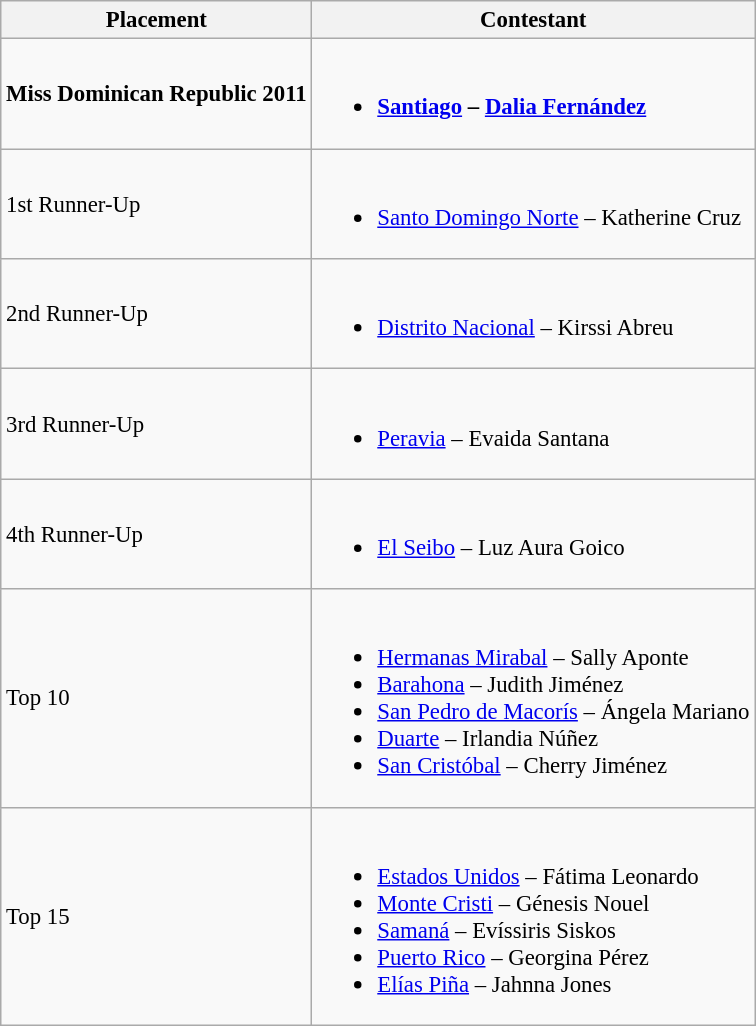<table class="wikitable sortable" style="font-size: 95%;">
<tr>
<th>Placement</th>
<th>Contestant</th>
</tr>
<tr>
<td><strong>Miss Dominican Republic 2011</strong></td>
<td><br><ul><li><strong><a href='#'>Santiago</a> – <a href='#'>Dalia Fernández</a></strong></li></ul></td>
</tr>
<tr>
<td>1st Runner-Up</td>
<td><br><ul><li><a href='#'>Santo Domingo Norte</a> – Katherine Cruz</li></ul></td>
</tr>
<tr>
<td>2nd Runner-Up</td>
<td><br><ul><li><a href='#'>Distrito Nacional</a> – Kirssi Abreu</li></ul></td>
</tr>
<tr>
<td>3rd Runner-Up</td>
<td><br><ul><li><a href='#'>Peravia</a> – Evaida Santana</li></ul></td>
</tr>
<tr>
<td>4th Runner-Up</td>
<td><br><ul><li><a href='#'>El Seibo</a> – Luz Aura Goico</li></ul></td>
</tr>
<tr>
<td>Top 10</td>
<td><br><ul><li><a href='#'>Hermanas Mirabal</a> – Sally Aponte</li><li><a href='#'>Barahona</a> – Judith Jiménez</li><li><a href='#'>San Pedro de Macorís</a> – Ángela Mariano</li><li><a href='#'>Duarte</a> – Irlandia Núñez</li><li><a href='#'>San Cristóbal</a> – Cherry Jiménez</li></ul></td>
</tr>
<tr>
<td>Top 15</td>
<td><br><ul><li><a href='#'>Estados Unidos</a> – Fátima Leonardo</li><li><a href='#'>Monte Cristi</a> – Génesis Nouel</li><li><a href='#'>Samaná</a> – Evíssiris Siskos</li><li><a href='#'>Puerto Rico</a> – Georgina Pérez</li><li><a href='#'>Elías Piña</a> – Jahnna Jones</li></ul></td>
</tr>
</table>
